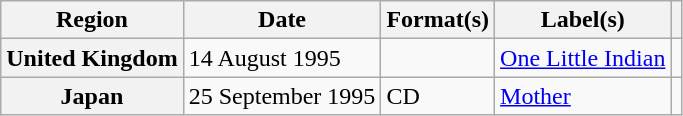<table class="wikitable plainrowheaders">
<tr>
<th scope="col">Region</th>
<th scope="col">Date</th>
<th scope="col">Format(s)</th>
<th scope="col">Label(s)</th>
<th scope="col"></th>
</tr>
<tr>
<th scope="row">United Kingdom</th>
<td>14 August 1995</td>
<td></td>
<td><a href='#'>One Little Indian</a></td>
<td></td>
</tr>
<tr>
<th scope="row">Japan</th>
<td>25 September 1995</td>
<td>CD</td>
<td><a href='#'>Mother</a></td>
<td></td>
</tr>
</table>
